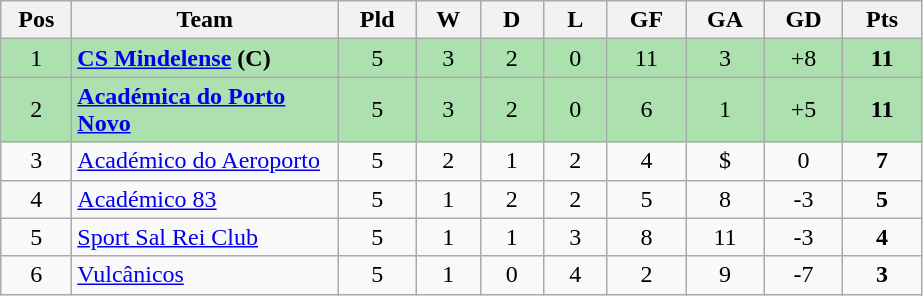<table class="wikitable" style="text-align: center;">
<tr>
<th style="width: 40px;">Pos</th>
<th style="width: 170px;">Team</th>
<th style="width: 45px;">Pld</th>
<th style="width: 35px;">W</th>
<th style="width: 35px;">D</th>
<th style="width: 35px;">L</th>
<th style="width: 45px;">GF</th>
<th style="width: 45px;">GA</th>
<th style="width: 45px;">GD</th>
<th style="width: 45px;">Pts</th>
</tr>
<tr style="background:#ACE1AF;">
<td>1</td>
<td style="text-align: left;"><strong><a href='#'>CS Mindelense</a> (C)</strong></td>
<td>5</td>
<td>3</td>
<td>2</td>
<td>0</td>
<td>11</td>
<td>3</td>
<td>+8</td>
<td><strong>11</strong></td>
</tr>
<tr style="background:#ACE1AF;">
<td>2</td>
<td style="text-align: left;"><strong><a href='#'>Académica do Porto Novo</a></strong></td>
<td>5</td>
<td>3</td>
<td>2</td>
<td>0</td>
<td>6</td>
<td>1</td>
<td>+5</td>
<td><strong>11</strong></td>
</tr>
<tr>
<td>3</td>
<td style="text-align: left;"><a href='#'>Académico do Aeroporto</a></td>
<td>5</td>
<td>2</td>
<td>1</td>
<td>2</td>
<td>4</td>
<td>$</td>
<td>0</td>
<td><strong>7</strong></td>
</tr>
<tr>
<td>4</td>
<td style="text-align: left;"><a href='#'>Académico 83</a></td>
<td>5</td>
<td>1</td>
<td>2</td>
<td>2</td>
<td>5</td>
<td>8</td>
<td>-3</td>
<td><strong>5</strong></td>
</tr>
<tr>
<td>5</td>
<td style="text-align: left;"><a href='#'>Sport Sal Rei Club</a></td>
<td>5</td>
<td>1</td>
<td>1</td>
<td>3</td>
<td>8</td>
<td>11</td>
<td>-3</td>
<td><strong>4</strong></td>
</tr>
<tr>
<td>6</td>
<td style="text-align: left;"><a href='#'>Vulcânicos</a></td>
<td>5</td>
<td>1</td>
<td>0</td>
<td>4</td>
<td>2</td>
<td>9</td>
<td>-7</td>
<td><strong>3</strong></td>
</tr>
</table>
